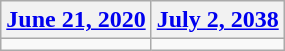<table class=wikitable>
<tr>
<th><a href='#'>June 21, 2020</a></th>
<th><a href='#'>July 2, 2038</a></th>
</tr>
<tr>
<td></td>
<td></td>
</tr>
</table>
